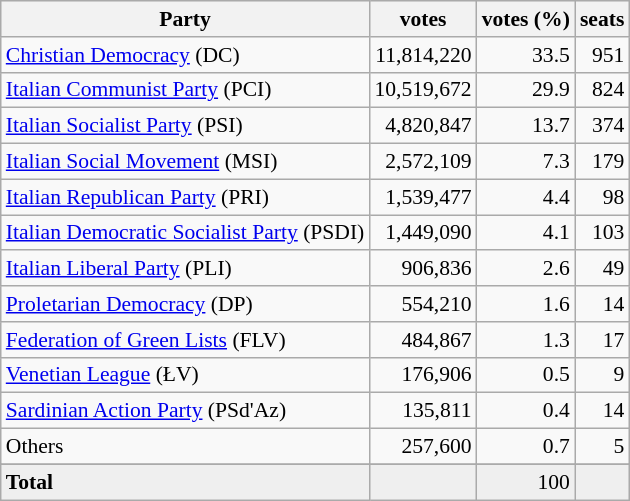<table class="wikitable" style="font-size: 90%;">
<tr bgcolor="EFEFEF">
<th>Party</th>
<th>votes</th>
<th>votes (%)</th>
<th>seats</th>
</tr>
<tr>
<td><a href='#'>Christian Democracy</a> (DC)</td>
<td align=right>11,814,220</td>
<td align=right>33.5</td>
<td align=right>951</td>
</tr>
<tr>
<td><a href='#'>Italian Communist Party</a> (PCI)</td>
<td align=right>10,519,672</td>
<td align=right>29.9</td>
<td align=right>824</td>
</tr>
<tr>
<td><a href='#'>Italian Socialist Party</a> (PSI)</td>
<td align=right>4,820,847</td>
<td align=right>13.7</td>
<td align=right>374</td>
</tr>
<tr>
<td><a href='#'>Italian Social Movement</a> (MSI)</td>
<td align=right>2,572,109</td>
<td align=right>7.3</td>
<td align=right>179</td>
</tr>
<tr>
<td><a href='#'>Italian Republican Party</a> (PRI)</td>
<td align=right>1,539,477</td>
<td align=right>4.4</td>
<td align=right>98</td>
</tr>
<tr>
<td><a href='#'>Italian Democratic Socialist Party</a> (PSDI)</td>
<td align=right>1,449,090</td>
<td align=right>4.1</td>
<td align=right>103</td>
</tr>
<tr>
<td><a href='#'>Italian Liberal Party</a> (PLI)</td>
<td align=right>906,836</td>
<td align=right>2.6</td>
<td align=right>49</td>
</tr>
<tr>
<td><a href='#'>Proletarian Democracy</a> (DP)</td>
<td align=right>554,210</td>
<td align=right>1.6</td>
<td align=right>14</td>
</tr>
<tr>
<td><a href='#'>Federation of Green Lists</a> (FLV)</td>
<td align=right>484,867</td>
<td align=right>1.3</td>
<td align=right>17</td>
</tr>
<tr>
<td><a href='#'>Venetian League</a> (ŁV)</td>
<td align=right>176,906</td>
<td align=right>0.5</td>
<td align=right>9</td>
</tr>
<tr>
<td><a href='#'>Sardinian Action Party</a> (PSd'Az)</td>
<td align=right>135,811</td>
<td align=right>0.4</td>
<td align=right>14</td>
</tr>
<tr>
<td>Others</td>
<td align=right>257,600</td>
<td align=right>0.7</td>
<td align=right>5</td>
</tr>
<tr>
</tr>
<tr bgcolor="EFEFEF">
<td align=left><strong>Total</strong></td>
<td align=right></td>
<td align=right>100</td>
<td align=right></td>
</tr>
</table>
